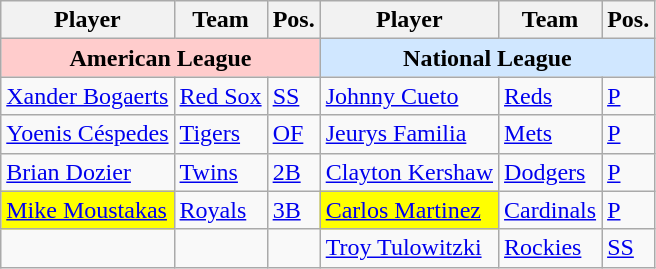<table class="wikitable">
<tr>
<th>Player</th>
<th>Team</th>
<th>Pos.</th>
<th>Player</th>
<th>Team</th>
<th>Pos.</th>
</tr>
<tr>
<th colspan="3" style="background:#fcc;">American League</th>
<th colspan="3" style="background:#d0e7ff;">National League</th>
</tr>
<tr>
<td><a href='#'>Xander Bogaerts</a></td>
<td><a href='#'>Red Sox</a></td>
<td><a href='#'>SS</a></td>
<td><a href='#'>Johnny Cueto</a></td>
<td><a href='#'>Reds</a></td>
<td><a href='#'>P</a></td>
</tr>
<tr>
<td><a href='#'>Yoenis Céspedes</a></td>
<td><a href='#'>Tigers</a></td>
<td><a href='#'>OF</a></td>
<td><a href='#'>Jeurys Familia</a></td>
<td><a href='#'>Mets</a></td>
<td><a href='#'>P</a></td>
</tr>
<tr>
<td><a href='#'>Brian Dozier</a></td>
<td><a href='#'>Twins</a></td>
<td><a href='#'>2B</a></td>
<td><a href='#'>Clayton Kershaw</a></td>
<td><a href='#'>Dodgers</a></td>
<td><a href='#'>P</a></td>
</tr>
<tr>
<td style="background:yellow;"><a href='#'>Mike Moustakas</a></td>
<td><a href='#'>Royals</a></td>
<td><a href='#'>3B</a></td>
<td style="background:yellow;"><a href='#'>Carlos Martinez</a></td>
<td><a href='#'>Cardinals</a></td>
<td><a href='#'>P</a></td>
</tr>
<tr>
<td></td>
<td></td>
<td></td>
<td><a href='#'>Troy Tulowitzki</a></td>
<td><a href='#'>Rockies</a></td>
<td><a href='#'>SS</a></td>
</tr>
</table>
